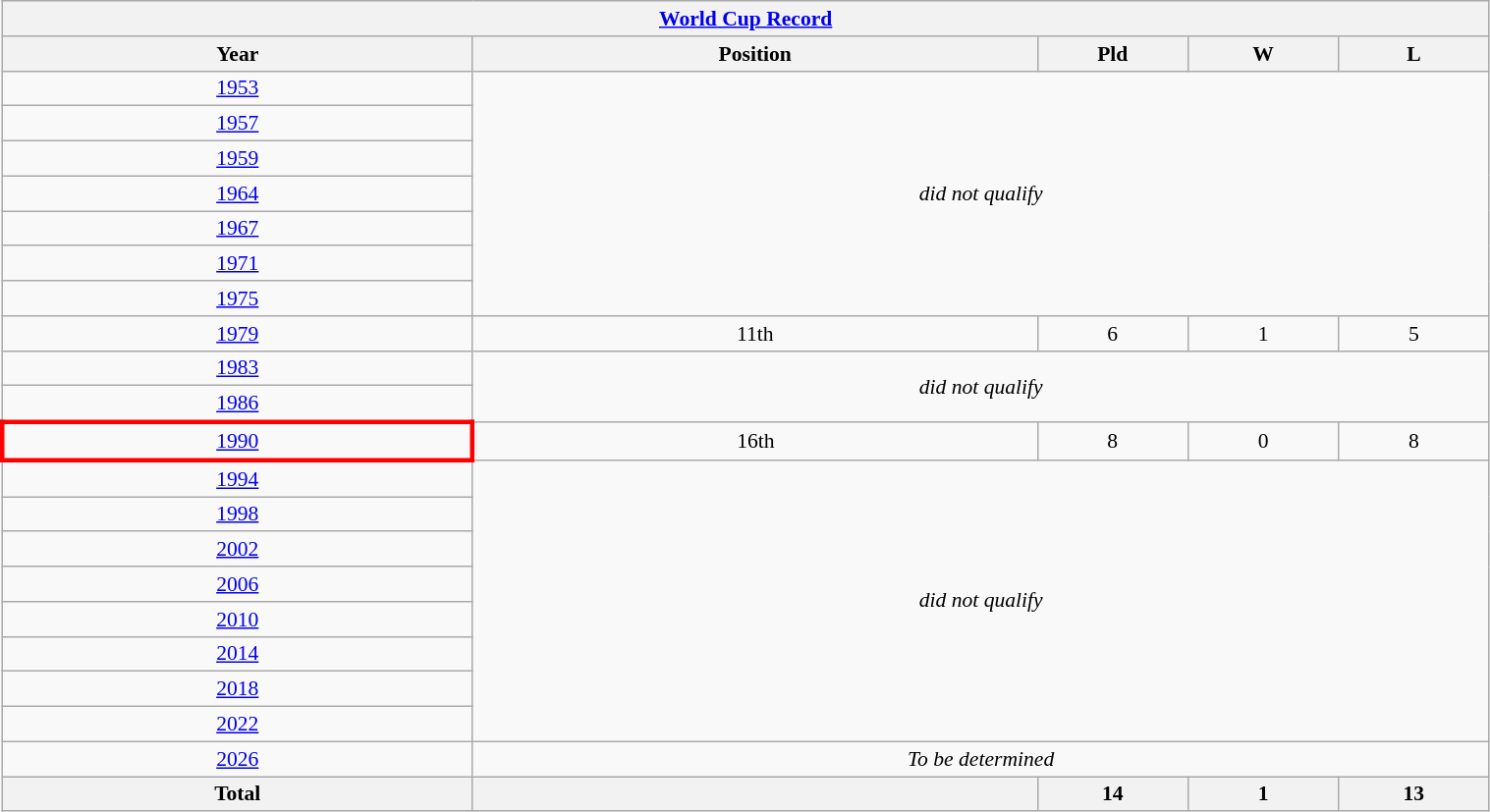<table class="wikitable collapsible autocollapse" width=80% style="text-align: center;font-size:90%;">
<tr>
<th colspan=6><a href='#'>World Cup Record</a></th>
</tr>
<tr>
<th width=25%>Year</th>
<th width=30%>Position</th>
<th width=8%>Pld</th>
<th width=8%>W</th>
<th width=8%>L</th>
</tr>
<tr>
<td> <a href='#'>1953</a></td>
<td rowspan=7 colspan=4><em>did not qualify</em></td>
</tr>
<tr>
<td> <a href='#'>1957</a></td>
</tr>
<tr>
<td> <a href='#'>1959</a></td>
</tr>
<tr>
<td> <a href='#'>1964</a></td>
</tr>
<tr>
<td> <a href='#'>1967</a></td>
</tr>
<tr>
<td> <a href='#'>1971</a></td>
</tr>
<tr>
<td> <a href='#'>1975</a></td>
</tr>
<tr>
<td> <a href='#'>1979</a></td>
<td>11th</td>
<td>6</td>
<td>1</td>
<td>5</td>
</tr>
<tr>
<td> <a href='#'>1983</a></td>
<td rowspan=2 colspan=4><em>did not qualify</em></td>
</tr>
<tr>
<td> <a href='#'>1986</a></td>
</tr>
<tr>
<td style="border: 3px solid red"> <a href='#'>1990</a></td>
<td>16th</td>
<td>8</td>
<td>0</td>
<td>8</td>
</tr>
<tr>
<td> <a href='#'>1994</a></td>
<td rowspan=8 colspan=4><em>did not qualify</em></td>
</tr>
<tr>
<td> <a href='#'>1998</a></td>
</tr>
<tr>
<td> <a href='#'>2002</a></td>
</tr>
<tr>
<td> <a href='#'>2006</a></td>
</tr>
<tr>
<td> <a href='#'>2010</a></td>
</tr>
<tr>
<td> <a href='#'>2014</a></td>
</tr>
<tr>
<td> <a href='#'>2018</a></td>
</tr>
<tr>
<td> <a href='#'>2022</a></td>
</tr>
<tr>
<td> <a href='#'>2026</a></td>
<td colspan=4><em>To be determined</em></td>
</tr>
<tr>
<th><strong>Total</strong></th>
<th></th>
<th>14</th>
<th>1</th>
<th>13</th>
</tr>
</table>
